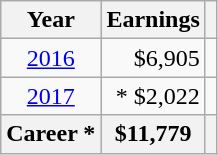<table class="sortable wikitable" style=text-align:center>
<tr>
<th scope="col">Year</th>
<th scope="col">Earnings</th>
<th scope="col" class="unsortable"></th>
</tr>
<tr>
<td><a href='#'>2016</a></td>
<td align=right>$6,905</td>
<td></td>
</tr>
<tr>
<td><a href='#'>2017</a></td>
<td align=right>* $2,022</td>
<td></td>
</tr>
<tr>
<th>Career *</th>
<th align=right>$11,779</th>
<th></th>
</tr>
</table>
